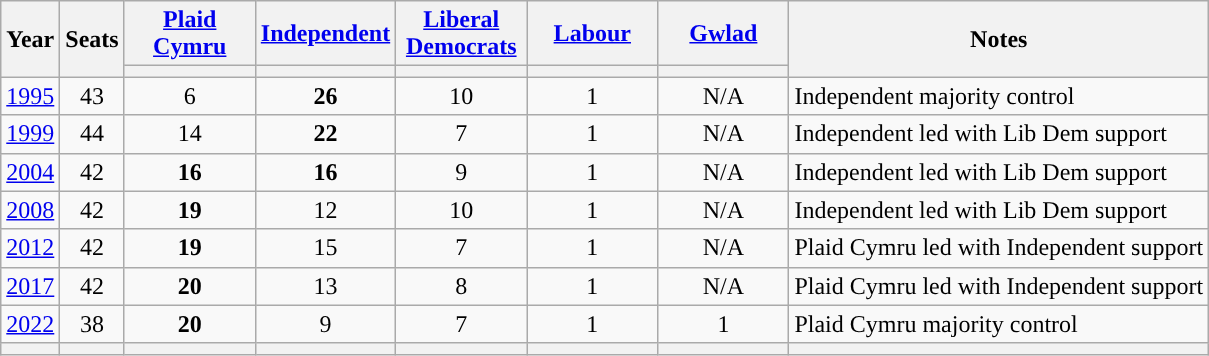<table class="wikitable" style=text-align:center>
<tr>
<th rowspan=2>Year</th>
<th rowspan=2>Seats</th>
<th width="80"><a href='#'>Plaid Cymru</a></th>
<th width="80"><a href='#'>Independent</a></th>
<th width="80"><a href='#'>Liberal Democrats</a></th>
<th width="80"><a href='#'>Labour</a></th>
<th width="80"><a href='#'>Gwlad</a></th>
<th rowspan=2>Notes</th>
</tr>
<tr>
<th style="background-color: "></th>
<th style="background-color: "></th>
<th style="background-color: "></th>
<th style="background-color: "></th>
<th style="background-color: "></th>
</tr>
<tr>
<td><a href='#'>1995</a></td>
<td>43</td>
<td>6</td>
<td><strong>26</strong></td>
<td>10</td>
<td>1</td>
<td>N/A</td>
<td align=left>Independent majority control</td>
</tr>
<tr>
<td><a href='#'>1999</a></td>
<td>44</td>
<td>14</td>
<td><strong>22</strong></td>
<td>7</td>
<td>1</td>
<td>N/A</td>
<td align=left>Independent led with Lib Dem support</td>
</tr>
<tr>
<td><a href='#'>2004</a></td>
<td>42</td>
<td><strong>16</strong></td>
<td><strong>16</strong></td>
<td>9</td>
<td>1</td>
<td>N/A</td>
<td align=left>Independent led with Lib Dem support</td>
</tr>
<tr>
<td><a href='#'>2008</a></td>
<td>42</td>
<td><strong>19</strong></td>
<td>12</td>
<td>10</td>
<td>1</td>
<td>N/A</td>
<td align=left>Independent led with Lib Dem support</td>
</tr>
<tr>
<td><a href='#'>2012</a></td>
<td>42</td>
<td><strong>19</strong></td>
<td>15</td>
<td>7</td>
<td>1</td>
<td>N/A</td>
<td align=left>Plaid Cymru led with Independent support</td>
</tr>
<tr>
<td><a href='#'>2017</a></td>
<td>42</td>
<td><strong>20</strong></td>
<td>13</td>
<td>8</td>
<td>1</td>
<td>N/A</td>
<td align=left>Plaid Cymru led with Independent support</td>
</tr>
<tr>
<td><a href='#'>2022</a></td>
<td>38</td>
<td><strong>20</strong></td>
<td>9</td>
<td>7</td>
<td>1</td>
<td>1</td>
<td align=left>Plaid Cymru majority control</td>
</tr>
<tr>
<th></th>
<th></th>
<th style="background-color: "></th>
<th style="background-color: "></th>
<th style="background-color: "></th>
<th style="background-color: "></th>
<th style="background-color: "></th>
<th></th>
</tr>
</table>
